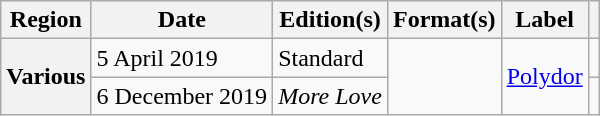<table class="wikitable plainrowheaders">
<tr>
<th scope="col">Region</th>
<th scope="col">Date</th>
<th scope="col">Edition(s)</th>
<th scope="col">Format(s)</th>
<th scope="col">Label</th>
<th scope="col"></th>
</tr>
<tr>
<th rowspan="2" scope="row">Various</th>
<td>5 April 2019</td>
<td>Standard</td>
<td rowspan="2"></td>
<td rowspan="2"><a href='#'>Polydor</a></td>
<td style="text-align:center;"></td>
</tr>
<tr>
<td>6 December 2019</td>
<td><em>More Love</em></td>
<td style="text-align:center;"></td>
</tr>
</table>
